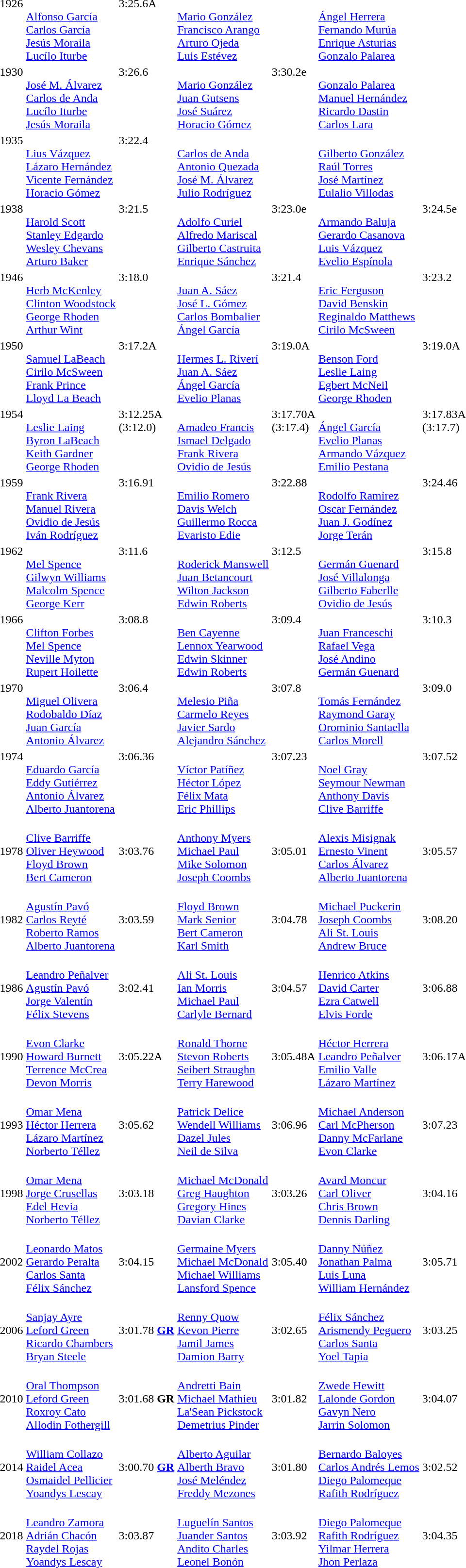<table>
<tr style="vertical-align:top;">
<td>1926</td>
<td><br> <a href='#'>Alfonso García</a><br> <a href='#'>Carlos García</a><br> <a href='#'>Jesús Moraila</a><br> <a href='#'>Lucílo Iturbe</a></td>
<td>3:25.6A</td>
<td><br> <a href='#'>Mario González</a><br> <a href='#'>Francisco Arango</a><br> <a href='#'>Arturo Ojeda</a><br> <a href='#'>Luis Estévez</a></td>
<td></td>
<td><br> <a href='#'>Ángel Herrera</a><br> <a href='#'>Fernando Murúa</a><br> <a href='#'>Enrique Asturias</a><br> <a href='#'>Gonzalo Palarea</a></td>
<td></td>
</tr>
<tr style="vertical-align:top;">
<td>1930</td>
<td><br> <a href='#'>José M. Álvarez</a><br> <a href='#'>Carlos de Anda</a><br> <a href='#'>Lucílo Iturbe</a><br> <a href='#'>Jesús Moraila</a></td>
<td>3:26.6</td>
<td><br> <a href='#'>Mario González</a><br> <a href='#'>Juan Gutsens</a><br> <a href='#'>José Suárez</a><br> <a href='#'>Horacio Gómez</a></td>
<td>3:30.2e</td>
<td><br> <a href='#'>Gonzalo Palarea</a><br> <a href='#'>Manuel Hernández</a><br> <a href='#'>Ricardo Dastin</a><br> <a href='#'>Carlos Lara</a></td>
<td></td>
</tr>
<tr style="vertical-align:top;">
<td>1935</td>
<td><br> <a href='#'>Lius Vázquez</a><br> <a href='#'>Lázaro Hernández</a><br> <a href='#'>Vicente Fernández</a><br> <a href='#'>Horacio Gómez</a></td>
<td>3:22.4</td>
<td><br> <a href='#'>Carlos de Anda</a><br> <a href='#'>Antonio Quezada</a><br> <a href='#'>José M. Álvarez</a><br> <a href='#'>Julio Rodríguez</a></td>
<td></td>
<td><br> <a href='#'>Gilberto González</a><br> <a href='#'>Raúl Torres</a><br> <a href='#'>José Martínez</a><br> <a href='#'>Eulalio Villodas</a></td>
<td></td>
</tr>
<tr style="vertical-align:top;">
<td>1938</td>
<td><br> <a href='#'>Harold Scott</a><br> <a href='#'>Stanley Edgardo</a><br> <a href='#'>Wesley Chevans</a><br> <a href='#'>Arturo Baker</a></td>
<td>3:21.5</td>
<td><br> <a href='#'>Adolfo Curiel</a><br> <a href='#'>Alfredo Mariscal</a><br> <a href='#'>Gilberto Castruita</a><br> <a href='#'>Enrique Sánchez</a></td>
<td>3:23.0e</td>
<td><br> <a href='#'>Armando Baluja</a><br> <a href='#'>Gerardo Casanova</a><br> <a href='#'>Luis Vázquez</a><br> <a href='#'>Evelio Espínola</a></td>
<td>3:24.5e</td>
</tr>
<tr style="vertical-align:top;">
<td>1946</td>
<td><br> <a href='#'>Herb McKenley</a><br> <a href='#'>Clinton Woodstock</a><br> <a href='#'>George Rhoden</a><br> <a href='#'>Arthur Wint</a></td>
<td>3:18.0</td>
<td><br> <a href='#'>Juan A. Sáez</a><br> <a href='#'>José L. Gómez</a><br> <a href='#'>Carlos Bombalier</a><br> <a href='#'>Ángel García</a></td>
<td>3:21.4</td>
<td><br> <a href='#'>Eric Ferguson</a><br> <a href='#'>David Benskin</a><br> <a href='#'>Reginaldo Matthews</a><br> <a href='#'>Cirilo McSween</a></td>
<td>3:23.2</td>
</tr>
<tr style="vertical-align:top;">
<td>1950</td>
<td><br> <a href='#'>Samuel LaBeach</a><br> <a href='#'>Cirilo McSween</a><br> <a href='#'>Frank Prince</a><br> <a href='#'>Lloyd La Beach</a></td>
<td>3:17.2A</td>
<td><br> <a href='#'>Hermes L. Riverí</a><br> <a href='#'>Juan A. Sáez</a><br> <a href='#'>Ángel García</a><br> <a href='#'>Evelio Planas</a></td>
<td>3:19.0A</td>
<td><br> <a href='#'>Benson Ford</a><br> <a href='#'>Leslie Laing</a><br> <a href='#'>Egbert McNeil</a><br> <a href='#'>George Rhoden</a></td>
<td>3:19.0A</td>
</tr>
<tr style="vertical-align:top;">
<td>1954</td>
<td><br> <a href='#'>Leslie Laing</a><br> <a href='#'>Byron LaBeach</a><br> <a href='#'>Keith Gardner</a><br> <a href='#'>George Rhoden</a></td>
<td>3:12.25A<br>(3:12.0)</td>
<td><br> <a href='#'>Amadeo Francis</a><br> <a href='#'>Ismael Delgado</a><br> <a href='#'>Frank Rivera</a><br> <a href='#'>Ovidio de Jesús</a></td>
<td>3:17.70A<br>(3:17.4)</td>
<td><br> <a href='#'>Ángel García</a><br> <a href='#'>Evelio Planas</a><br> <a href='#'>Armando Vázquez</a><br> <a href='#'>Emilio Pestana</a></td>
<td>3:17.83A<br>(3:17.7)</td>
</tr>
<tr style="vertical-align:top;">
<td>1959</td>
<td><br> <a href='#'>Frank Rivera</a><br> <a href='#'>Manuel Rivera</a><br> <a href='#'>Ovidio de Jesús</a><br> <a href='#'>Iván Rodríguez</a></td>
<td>3:16.91</td>
<td><br> <a href='#'>Emilio Romero</a><br> <a href='#'>Davis Welch</a><br> <a href='#'>Guillermo Rocca</a><br> <a href='#'>Evaristo Edie</a></td>
<td>3:22.88</td>
<td><br> <a href='#'>Rodolfo Ramírez</a><br> <a href='#'>Oscar Fernández</a><br> <a href='#'>Juan J. Godínez</a><br> <a href='#'>Jorge Terán</a></td>
<td>3:24.46</td>
</tr>
<tr style="vertical-align:top;">
<td>1962</td>
<td><br> <a href='#'>Mel Spence</a><br> <a href='#'>Gilwyn Williams</a><br> <a href='#'>Malcolm Spence</a><br> <a href='#'>George Kerr</a></td>
<td>3:11.6</td>
<td><br> <a href='#'>Roderick Manswell</a><br> <a href='#'>Juan Betancourt</a><br> <a href='#'>Wilton Jackson</a><br> <a href='#'>Edwin Roberts</a></td>
<td>3:12.5</td>
<td><br> <a href='#'>Germán Guenard</a><br> <a href='#'>José Villalonga</a><br> <a href='#'>Gilberto Faberlle</a><br> <a href='#'>Ovidio de Jesús</a></td>
<td>3:15.8</td>
</tr>
<tr style="vertical-align:top;">
<td>1966</td>
<td><br> <a href='#'>Clifton Forbes</a><br> <a href='#'>Mel Spence</a><br> <a href='#'>Neville Myton</a><br> <a href='#'>Rupert Hoilette</a></td>
<td>3:08.8</td>
<td><br> <a href='#'>Ben Cayenne</a><br> <a href='#'>Lennox Yearwood</a><br> <a href='#'>Edwin Skinner</a><br> <a href='#'>Edwin Roberts</a></td>
<td>3:09.4</td>
<td><br> <a href='#'>Juan Franceschi</a><br> <a href='#'>Rafael Vega</a><br> <a href='#'>José Andino</a><br> <a href='#'>Germán Guenard</a></td>
<td>3:10.3</td>
</tr>
<tr style="vertical-align:top;">
<td>1970</td>
<td><br> <a href='#'>Miguel Olivera</a><br> <a href='#'>Rodobaldo Díaz</a><br> <a href='#'>Juan García</a><br> <a href='#'>Antonio Álvarez</a></td>
<td>3:06.4</td>
<td><br> <a href='#'>Melesio Piña</a><br> <a href='#'>Carmelo Reyes</a><br> <a href='#'>Javier Sardo</a><br> <a href='#'>Alejandro Sánchez</a></td>
<td>3:07.8</td>
<td><br> <a href='#'>Tomás Fernández</a><br> <a href='#'>Raymond Garay</a><br> <a href='#'>Orominio Santaella</a><br> <a href='#'>Carlos Morell</a></td>
<td>3:09.0</td>
</tr>
<tr style="vertical-align:top;">
<td>1974</td>
<td><br> <a href='#'>Eduardo García</a><br> <a href='#'>Eddy Gutiérrez</a><br> <a href='#'>Antonio Álvarez</a><br><a href='#'>Alberto Juantorena</a></td>
<td>3:06.36</td>
<td><br><a href='#'>Víctor Patíñez</a><br><a href='#'>Héctor López</a><br><a href='#'>Félix Mata</a><br><a href='#'>Eric Phillips</a></td>
<td>3:07.23</td>
<td><br><a href='#'>Noel Gray</a><br><a href='#'>Seymour Newman</a><br><a href='#'>Anthony Davis</a><br><a href='#'>Clive Barriffe</a></td>
<td>3:07.52</td>
</tr>
<tr>
<td>1978</td>
<td><br><a href='#'>Clive Barriffe</a><br><a href='#'>Oliver Heywood</a><br><a href='#'>Floyd Brown</a><br><a href='#'>Bert Cameron</a></td>
<td>3:03.76</td>
<td><br><a href='#'>Anthony Myers</a><br><a href='#'>Michael Paul</a><br><a href='#'>Mike Solomon</a><br><a href='#'>Joseph Coombs</a></td>
<td>3:05.01</td>
<td><br><a href='#'>Alexis Misignak</a><br><a href='#'>Ernesto Vinent</a><br><a href='#'>Carlos Álvarez</a><br><a href='#'>Alberto Juantorena</a></td>
<td>3:05.57</td>
</tr>
<tr>
<td>1982</td>
<td><br><a href='#'>Agustín Pavó</a><br><a href='#'>Carlos Reyté</a><br><a href='#'>Roberto Ramos</a><br><a href='#'>Alberto Juantorena</a></td>
<td>3:03.59</td>
<td><br><a href='#'>Floyd Brown</a><br><a href='#'>Mark Senior</a><br><a href='#'>Bert Cameron</a><br><a href='#'>Karl Smith</a></td>
<td>3:04.78</td>
<td><br><a href='#'>Michael Puckerin</a><br><a href='#'>Joseph Coombs</a><br><a href='#'>Ali St. Louis</a><br><a href='#'>Andrew Bruce</a></td>
<td>3:08.20</td>
</tr>
<tr>
<td>1986</td>
<td><br><a href='#'>Leandro Peñalver</a><br><a href='#'>Agustín Pavó</a><br><a href='#'>Jorge Valentín</a><br><a href='#'>Félix Stevens</a></td>
<td>3:02.41</td>
<td><br><a href='#'>Ali St. Louis</a><br><a href='#'>Ian Morris</a><br><a href='#'>Michael Paul</a><br><a href='#'>Carlyle Bernard</a></td>
<td>3:04.57</td>
<td><br><a href='#'>Henrico Atkins</a><br><a href='#'>David Carter</a><br><a href='#'>Ezra Catwell</a><br><a href='#'>Elvis Forde</a></td>
<td>3:06.88</td>
</tr>
<tr>
<td>1990</td>
<td><br><a href='#'>Evon Clarke</a><br><a href='#'>Howard Burnett</a><br><a href='#'>Terrence McCrea</a><br><a href='#'>Devon Morris</a></td>
<td>3:05.22A</td>
<td><br><a href='#'>Ronald Thorne</a><br><a href='#'>Stevon Roberts</a><br><a href='#'>Seibert Straughn</a><br><a href='#'>Terry Harewood</a></td>
<td>3:05.48A</td>
<td><br><a href='#'>Héctor Herrera</a><br><a href='#'>Leandro Peñalver</a><br><a href='#'>Emilio Valle</a><br><a href='#'>Lázaro Martínez</a></td>
<td>3:06.17A</td>
</tr>
<tr>
<td>1993</td>
<td><br><a href='#'>Omar Mena</a><br><a href='#'>Héctor Herrera</a><br><a href='#'>Lázaro Martínez</a><br><a href='#'>Norberto Téllez</a></td>
<td>3:05.62</td>
<td><br><a href='#'>Patrick Delice</a><br><a href='#'>Wendell Williams</a><br><a href='#'>Dazel Jules</a><br><a href='#'>Neil de Silva</a></td>
<td>3:06.96</td>
<td><br><a href='#'>Michael Anderson</a><br><a href='#'>Carl McPherson</a><br><a href='#'>Danny McFarlane</a><br><a href='#'>Evon Clarke</a></td>
<td>3:07.23</td>
</tr>
<tr>
<td>1998</td>
<td><br><a href='#'>Omar Mena</a><br><a href='#'>Jorge Crusellas</a><br><a href='#'>Edel Hevia</a><br><a href='#'>Norberto Téllez</a></td>
<td>3:03.18</td>
<td><br><a href='#'>Michael McDonald</a><br><a href='#'>Greg Haughton</a><br><a href='#'>Gregory Hines</a><br><a href='#'>Davian Clarke</a></td>
<td>3:03.26</td>
<td><br><a href='#'>Avard Moncur</a><br><a href='#'>Carl Oliver</a><br><a href='#'>Chris Brown</a><br><a href='#'>Dennis Darling</a></td>
<td>3:04.16</td>
</tr>
<tr>
<td>2002</td>
<td><br><a href='#'>Leonardo Matos</a><br><a href='#'>Gerardo Peralta</a><br><a href='#'>Carlos Santa</a><br><a href='#'>Félix Sánchez</a></td>
<td>3:04.15</td>
<td><br><a href='#'>Germaine Myers</a><br><a href='#'>Michael McDonald</a><br><a href='#'>Michael Williams</a><br><a href='#'>Lansford Spence</a></td>
<td>3:05.40</td>
<td><br><a href='#'>Danny Núñez</a><br><a href='#'>Jonathan Palma</a><br><a href='#'>Luis Luna</a><br><a href='#'>William Hernández</a></td>
<td>3:05.71</td>
</tr>
<tr>
<td>2006</td>
<td><br><a href='#'>Sanjay Ayre</a><br><a href='#'>Leford Green</a><br><a href='#'>Ricardo Chambers</a><br><a href='#'>Bryan Steele</a></td>
<td>3:01.78 <strong><a href='#'>GR</a></strong></td>
<td><br><a href='#'>Renny Quow</a><br><a href='#'>Kevon Pierre</a><br><a href='#'>Jamil James</a><br><a href='#'>Damion Barry</a></td>
<td>3:02.65</td>
<td><br><a href='#'>Félix Sánchez</a><br><a href='#'>Arismendy Peguero</a><br><a href='#'>Carlos Santa</a><br><a href='#'>Yoel Tapia</a></td>
<td>3:03.25</td>
</tr>
<tr>
<td>2010</td>
<td><br><a href='#'>Oral Thompson</a><br><a href='#'>Leford Green</a><br><a href='#'>Roxroy Cato</a><br><a href='#'>Allodin Fothergill</a></td>
<td>3:01.68 <strong>GR</strong></td>
<td><br><a href='#'>Andretti Bain</a><br><a href='#'>Michael Mathieu</a><br><a href='#'>La'Sean Pickstock</a><br><a href='#'>Demetrius Pinder</a></td>
<td>3:01.82</td>
<td><br><a href='#'>Zwede Hewitt</a><br><a href='#'>Lalonde Gordon</a><br><a href='#'>Gavyn Nero</a><br><a href='#'>Jarrin Solomon</a></td>
<td>3:04.07</td>
</tr>
<tr>
<td>2014</td>
<td><br><a href='#'>William Collazo</a><br><a href='#'>Raidel Acea</a><br><a href='#'>Osmaidel Pellicier</a><br><a href='#'>Yoandys Lescay</a></td>
<td>3:00.70 <strong><a href='#'>GR</a></strong></td>
<td><br><a href='#'>Alberto Aguilar</a><br><a href='#'>Alberth Bravo</a><br><a href='#'>José Meléndez</a><br><a href='#'>Freddy Mezones</a></td>
<td>3:01.80</td>
<td><br><a href='#'>Bernardo Baloyes</a><br><a href='#'>Carlos Andrés Lemos</a><br><a href='#'>Diego Palomeque</a><br><a href='#'>Rafith Rodríguez</a></td>
<td>3:02.52</td>
</tr>
<tr>
<td>2018</td>
<td><br><a href='#'>Leandro Zamora</a><br><a href='#'>Adrián Chacón</a><br><a href='#'>Raydel Rojas</a><br><a href='#'>Yoandys Lescay</a></td>
<td>3:03.87 </td>
<td><br><a href='#'>Luguelín Santos</a><br><a href='#'>Juander Santos</a><br><a href='#'>Andito Charles</a><br><a href='#'>Leonel Bonón</a></td>
<td>3:03.92 </td>
<td><br><a href='#'>Diego Palomeque</a><br><a href='#'>Rafith Rodríguez</a><br><a href='#'>Yilmar Herrera</a><br><a href='#'>Jhon Perlaza</a></td>
<td>3:04.35 </td>
</tr>
</table>
